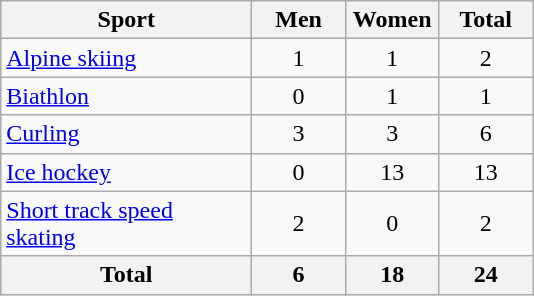<table class="wikitable sortable" style=text-align:center>
<tr>
<th width=160>Sport</th>
<th width=55>Men</th>
<th width=55>Women</th>
<th width=55>Total</th>
</tr>
<tr>
<td align=left><a href='#'>Alpine skiing</a></td>
<td>1</td>
<td>1</td>
<td>2</td>
</tr>
<tr>
<td align=left><a href='#'>Biathlon</a></td>
<td>0</td>
<td>1</td>
<td>1</td>
</tr>
<tr>
<td align=left><a href='#'>Curling</a></td>
<td>3</td>
<td>3</td>
<td>6</td>
</tr>
<tr>
<td align=left><a href='#'>Ice hockey</a></td>
<td>0</td>
<td>13</td>
<td>13</td>
</tr>
<tr>
<td align=left><a href='#'>Short track speed skating</a></td>
<td>2</td>
<td>0</td>
<td>2</td>
</tr>
<tr>
<th>Total</th>
<th>6</th>
<th>18</th>
<th>24</th>
</tr>
</table>
